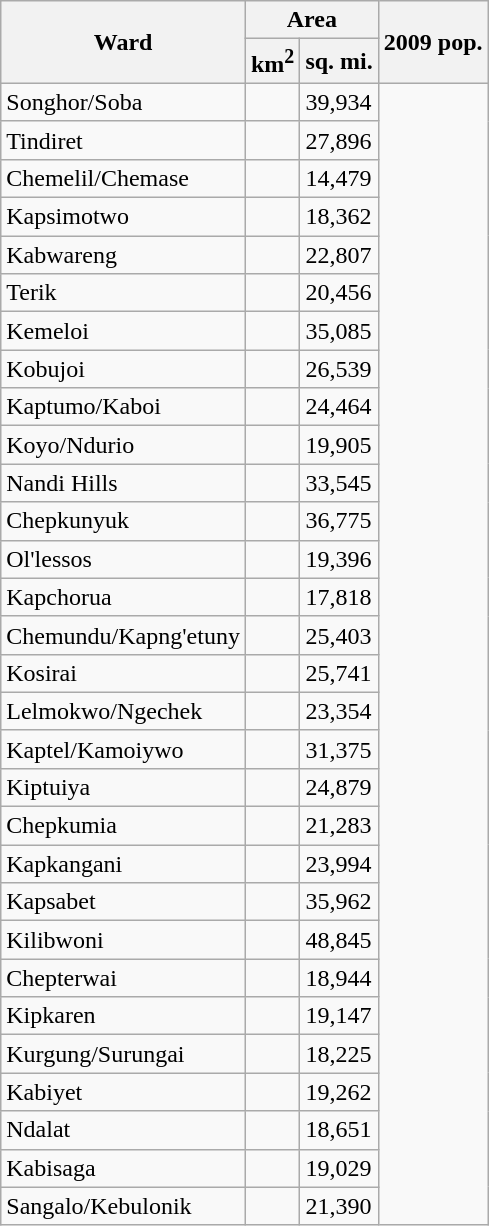<table class="wikitable sortable">
<tr>
<th rowspan=2>Ward</th>
<th colspan=2>Area</th>
<th rowspan=2>2009 pop.</th>
</tr>
<tr>
<th>km<sup>2</sup></th>
<th>sq. mi.</th>
</tr>
<tr>
<td>Songhor/Soba</td>
<td></td>
<td>39,934</td>
</tr>
<tr>
<td>Tindiret</td>
<td></td>
<td>27,896</td>
</tr>
<tr>
<td>Chemelil/Chemase</td>
<td></td>
<td>14,479</td>
</tr>
<tr>
<td>Kapsimotwo</td>
<td></td>
<td>18,362</td>
</tr>
<tr>
<td>Kabwareng</td>
<td></td>
<td>22,807</td>
</tr>
<tr>
<td>Terik</td>
<td></td>
<td>20,456</td>
</tr>
<tr>
<td>Kemeloi</td>
<td></td>
<td>35,085</td>
</tr>
<tr>
<td>Kobujoi</td>
<td></td>
<td>26,539</td>
</tr>
<tr>
<td>Kaptumo/Kaboi</td>
<td></td>
<td>24,464</td>
</tr>
<tr>
<td>Koyo/Ndurio</td>
<td></td>
<td>19,905</td>
</tr>
<tr>
<td>Nandi Hills</td>
<td></td>
<td>33,545</td>
</tr>
<tr>
<td>Chepkunyuk</td>
<td></td>
<td>36,775</td>
</tr>
<tr>
<td>Ol'lessos</td>
<td></td>
<td>19,396</td>
</tr>
<tr>
<td>Kapchorua</td>
<td></td>
<td>17,818</td>
</tr>
<tr>
<td>Chemundu/Kapng'etuny</td>
<td></td>
<td>25,403</td>
</tr>
<tr>
<td>Kosirai</td>
<td></td>
<td>25,741</td>
</tr>
<tr>
<td>Lelmokwo/Ngechek</td>
<td></td>
<td>23,354</td>
</tr>
<tr>
<td>Kaptel/Kamoiywo</td>
<td></td>
<td>31,375</td>
</tr>
<tr>
<td>Kiptuiya</td>
<td></td>
<td>24,879</td>
</tr>
<tr>
<td>Chepkumia</td>
<td></td>
<td>21,283</td>
</tr>
<tr>
<td>Kapkangani</td>
<td></td>
<td>23,994</td>
</tr>
<tr>
<td>Kapsabet</td>
<td></td>
<td>35,962</td>
</tr>
<tr>
<td>Kilibwoni</td>
<td></td>
<td>48,845</td>
</tr>
<tr>
<td>Chepterwai</td>
<td></td>
<td>18,944</td>
</tr>
<tr>
<td>Kipkaren</td>
<td></td>
<td>19,147</td>
</tr>
<tr>
<td>Kurgung/Surungai</td>
<td></td>
<td>18,225</td>
</tr>
<tr>
<td>Kabiyet</td>
<td></td>
<td>19,262</td>
</tr>
<tr>
<td>Ndalat</td>
<td></td>
<td>18,651</td>
</tr>
<tr>
<td>Kabisaga</td>
<td></td>
<td>19,029</td>
</tr>
<tr>
<td>Sangalo/Kebulonik</td>
<td></td>
<td>21,390</td>
</tr>
</table>
